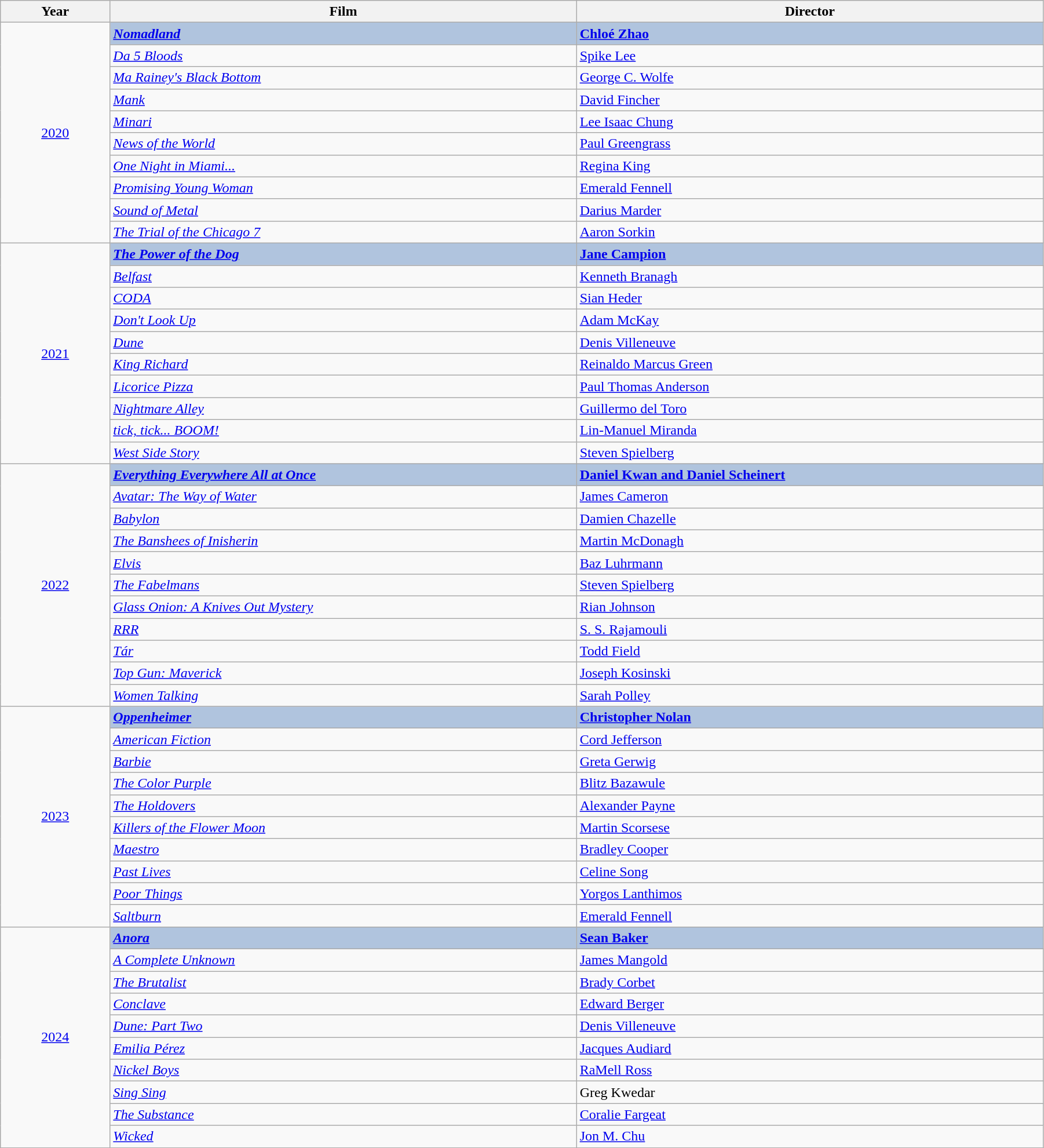<table class="wikitable sortable plainrowheaders" width="95%" cellpadding="5">
<tr>
<th width="100"><strong>Year</strong></th>
<th width="450"><strong>Film</strong></th>
<th width="450"><strong>Director</strong></th>
</tr>
<tr>
<td rowspan="10" style="text-align:center;"><a href='#'>2020</a> <br></td>
<td style="background:#B0C4DE;"><strong><em><a href='#'>Nomadland</a></em></strong></td>
<td style="background:#B0C4DE;"><strong><a href='#'>Chloé Zhao</a></strong></td>
</tr>
<tr>
<td><em><a href='#'>Da 5 Bloods</a></em></td>
<td><a href='#'>Spike Lee</a></td>
</tr>
<tr>
<td><em><a href='#'>Ma Rainey's Black Bottom</a></em></td>
<td><a href='#'>George C. Wolfe</a></td>
</tr>
<tr>
<td><em><a href='#'>Mank</a></em></td>
<td><a href='#'>David Fincher</a></td>
</tr>
<tr>
<td><em><a href='#'>Minari</a></em></td>
<td><a href='#'>Lee Isaac Chung</a></td>
</tr>
<tr>
<td><em><a href='#'>News of the World</a></em></td>
<td><a href='#'>Paul Greengrass</a></td>
</tr>
<tr>
<td><em><a href='#'>One Night in Miami...</a></em></td>
<td><a href='#'>Regina King</a></td>
</tr>
<tr>
<td><em><a href='#'>Promising Young Woman</a></em></td>
<td><a href='#'>Emerald Fennell</a></td>
</tr>
<tr>
<td><em><a href='#'>Sound of Metal</a></em></td>
<td><a href='#'>Darius Marder</a></td>
</tr>
<tr>
<td><em><a href='#'>The Trial of the Chicago 7</a></em></td>
<td><a href='#'>Aaron Sorkin</a></td>
</tr>
<tr>
<td rowspan="10" style="text-align:center;"><a href='#'>2021</a> <br></td>
<td style="background:#B0C4DE;"><strong><em><a href='#'>The Power of the Dog</a></em></strong></td>
<td style="background:#B0C4DE;"><strong><a href='#'>Jane Campion</a></strong></td>
</tr>
<tr>
<td><em><a href='#'>Belfast</a></em></td>
<td><a href='#'>Kenneth Branagh</a></td>
</tr>
<tr>
<td><em><a href='#'>CODA</a></em></td>
<td><a href='#'>Sian Heder</a></td>
</tr>
<tr>
<td><em><a href='#'>Don't Look Up</a></em></td>
<td><a href='#'>Adam McKay</a></td>
</tr>
<tr>
<td><em><a href='#'>Dune</a></em></td>
<td><a href='#'>Denis Villeneuve</a></td>
</tr>
<tr>
<td><em><a href='#'>King Richard</a></em></td>
<td><a href='#'>Reinaldo Marcus Green</a></td>
</tr>
<tr>
<td><em><a href='#'>Licorice Pizza</a></em></td>
<td><a href='#'>Paul Thomas Anderson</a></td>
</tr>
<tr>
<td><em><a href='#'>Nightmare Alley</a></em></td>
<td><a href='#'>Guillermo del Toro</a></td>
</tr>
<tr>
<td><em><a href='#'>tick, tick... BOOM!</a></em></td>
<td><a href='#'>Lin-Manuel Miranda</a></td>
</tr>
<tr>
<td><em><a href='#'>West Side Story</a></em></td>
<td><a href='#'>Steven Spielberg</a></td>
</tr>
<tr>
<td rowspan="11" style="text-align:center;"><a href='#'>2022</a> <br></td>
<td style="background:#B0C4DE;"><strong><em><a href='#'>Everything Everywhere All at Once</a></em></strong></td>
<td style="background:#B0C4DE;"><strong><a href='#'>Daniel Kwan and Daniel Scheinert</a></strong></td>
</tr>
<tr>
<td><em><a href='#'>Avatar: The Way of Water</a></em></td>
<td><a href='#'>James Cameron</a></td>
</tr>
<tr>
<td><em><a href='#'>Babylon</a></em></td>
<td><a href='#'>Damien Chazelle</a></td>
</tr>
<tr>
<td><em><a href='#'>The Banshees of Inisherin</a></em></td>
<td><a href='#'>Martin McDonagh</a></td>
</tr>
<tr>
<td><em><a href='#'>Elvis</a></em></td>
<td><a href='#'>Baz Luhrmann</a></td>
</tr>
<tr>
<td><em><a href='#'>The Fabelmans</a></em></td>
<td><a href='#'>Steven Spielberg</a></td>
</tr>
<tr>
<td><em><a href='#'>Glass Onion: A Knives Out Mystery</a></em></td>
<td><a href='#'>Rian Johnson</a></td>
</tr>
<tr>
<td><em><a href='#'>RRR</a></em></td>
<td><a href='#'>S. S. Rajamouli</a></td>
</tr>
<tr>
<td><em><a href='#'>Tár</a></em></td>
<td><a href='#'>Todd Field</a></td>
</tr>
<tr>
<td><em><a href='#'>Top Gun: Maverick</a></em></td>
<td><a href='#'>Joseph Kosinski</a></td>
</tr>
<tr>
<td><em><a href='#'>Women Talking</a></em></td>
<td><a href='#'>Sarah Polley</a></td>
</tr>
<tr>
<td rowspan="10" style="text-align:center;"><a href='#'>2023</a> <br></td>
<td style="background:#B0C4DE;"><strong><em><a href='#'>Oppenheimer</a></em></strong></td>
<td style="background:#B0C4DE;"><strong><a href='#'>Christopher Nolan</a></strong></td>
</tr>
<tr>
<td><em><a href='#'>American Fiction</a></em></td>
<td><a href='#'>Cord Jefferson</a></td>
</tr>
<tr>
<td><em><a href='#'>Barbie</a></em></td>
<td><a href='#'>Greta Gerwig</a></td>
</tr>
<tr>
<td><em><a href='#'>The Color Purple</a></em></td>
<td><a href='#'>Blitz Bazawule</a></td>
</tr>
<tr>
<td><em><a href='#'>The Holdovers</a></em></td>
<td><a href='#'>Alexander Payne</a></td>
</tr>
<tr>
<td><em><a href='#'>Killers of the Flower Moon</a></em></td>
<td><a href='#'>Martin Scorsese</a></td>
</tr>
<tr>
<td><em><a href='#'>Maestro</a></em></td>
<td><a href='#'>Bradley Cooper</a></td>
</tr>
<tr>
<td><em><a href='#'>Past Lives</a></em></td>
<td><a href='#'>Celine Song</a></td>
</tr>
<tr>
<td><em><a href='#'>Poor Things</a></em></td>
<td><a href='#'>Yorgos Lanthimos</a></td>
</tr>
<tr>
<td><em><a href='#'>Saltburn</a></em></td>
<td><a href='#'>Emerald Fennell</a></td>
</tr>
<tr>
<td rowspan="10" style="text-align:center;"><a href='#'>2024</a> <br></td>
<td style="background:#B0C4DE;"><strong><em><a href='#'>Anora</a></em></strong></td>
<td style="background:#B0C4DE;"><strong><a href='#'>Sean Baker</a></strong></td>
</tr>
<tr>
<td><em><a href='#'>A Complete Unknown</a></em></td>
<td><a href='#'>James Mangold</a></td>
</tr>
<tr>
<td><em><a href='#'>The Brutalist</a></em></td>
<td><a href='#'>Brady Corbet</a></td>
</tr>
<tr>
<td><em><a href='#'>Conclave</a></em></td>
<td><a href='#'>Edward Berger</a></td>
</tr>
<tr>
<td><em><a href='#'>Dune: Part Two</a></em></td>
<td><a href='#'>Denis Villeneuve</a></td>
</tr>
<tr>
<td><em><a href='#'>Emilia Pérez</a></em></td>
<td><a href='#'>Jacques Audiard</a></td>
</tr>
<tr>
<td><em><a href='#'>Nickel Boys</a></em></td>
<td><a href='#'>RaMell Ross</a></td>
</tr>
<tr>
<td><em><a href='#'>Sing Sing</a></em></td>
<td>Greg Kwedar</td>
</tr>
<tr>
<td><em><a href='#'>The Substance</a></em></td>
<td><a href='#'>Coralie Fargeat</a></td>
</tr>
<tr>
<td><em><a href='#'>Wicked</a></em></td>
<td><a href='#'>Jon M. Chu</a></td>
</tr>
</table>
